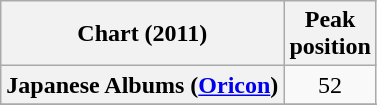<table class="wikitable sortable plainrowheaders" style="text-align:center">
<tr>
<th scope="col">Chart (2011)</th>
<th scope="col">Peak<br> position</th>
</tr>
<tr>
<th scope="row">Japanese Albums (<a href='#'>Oricon</a>)</th>
<td style="text-align:center;">52</td>
</tr>
<tr>
</tr>
<tr>
</tr>
<tr>
</tr>
<tr>
</tr>
</table>
